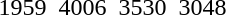<table>
<tr>
<td>1959</td>
<td></td>
<td>4006</td>
<td></td>
<td>3530</td>
<td></td>
<td>3048</td>
</tr>
</table>
